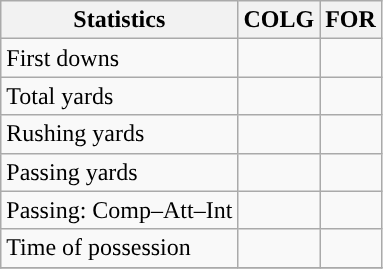<table class="wikitable" style="float: left;">
<tr>
<th>Statistics</th>
<th>COLG</th>
<th>FOR</th>
</tr>
<tr>
<td>First downs</td>
<td></td>
<td></td>
</tr>
<tr>
<td>Total yards</td>
<td></td>
<td></td>
</tr>
<tr>
<td>Rushing yards</td>
<td></td>
<td></td>
</tr>
<tr>
<td>Passing yards</td>
<td></td>
<td></td>
</tr>
<tr>
<td>Passing: Comp–Att–Int</td>
<td></td>
<td></td>
</tr>
<tr>
<td>Time of possession</td>
<td></td>
<td></td>
</tr>
<tr>
</tr>
</table>
